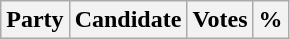<table class="wikitable">
<tr>
<th colspan="2">Party</th>
<th>Candidate</th>
<th>Votes</th>
<th>%<br>

</th>
</tr>
</table>
